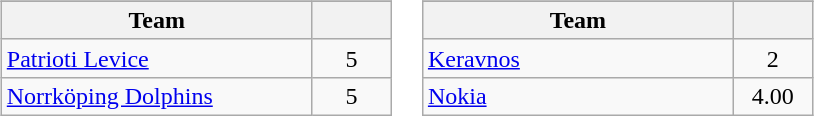<table>
<tr valign="top">
<td><br><table class="wikitable">
<tr>
</tr>
<tr>
<th width="200">Team</th>
<th width="45"></th>
</tr>
<tr>
<td> <a href='#'>Patrioti Levice</a></td>
<td align="center">5</td>
</tr>
<tr>
<td> <a href='#'>Norrköping Dolphins</a></td>
<td align="center">5</td>
</tr>
</table>
</td>
<td><br><table class="wikitable">
<tr>
</tr>
<tr>
<th width="200">Team</th>
<th width="45"></th>
</tr>
<tr>
<td> <a href='#'>Keravnos</a></td>
<td align="center">2</td>
</tr>
<tr>
<td> <a href='#'>Nokia</a></td>
<td align="center">4.00</td>
</tr>
</table>
</td>
</tr>
</table>
